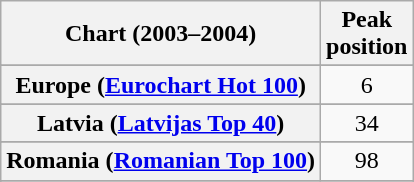<table class="wikitable sortable plainrowheaders" style="text-align:center">
<tr>
<th>Chart (2003–2004)</th>
<th>Peak<br>position</th>
</tr>
<tr>
</tr>
<tr>
</tr>
<tr>
</tr>
<tr>
<th scope="row">Europe (<a href='#'>Eurochart Hot 100</a>)</th>
<td>6</td>
</tr>
<tr>
</tr>
<tr>
</tr>
<tr>
<th scope="row">Latvia (<a href='#'>Latvijas Top 40</a>)</th>
<td>34</td>
</tr>
<tr>
</tr>
<tr>
<th scope="row">Romania (<a href='#'>Romanian Top 100</a>)</th>
<td>98</td>
</tr>
<tr>
</tr>
<tr>
</tr>
<tr>
</tr>
<tr>
</tr>
</table>
